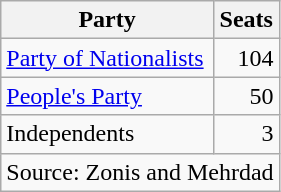<table class=wikitable style=text-align:right>
<tr>
<th>Party</th>
<th>Seats</th>
</tr>
<tr>
<td align=left><a href='#'>Party of Nationalists</a></td>
<td>104</td>
</tr>
<tr>
<td align=left><a href='#'>People's Party</a></td>
<td>50</td>
</tr>
<tr>
<td align=left>Independents</td>
<td>3</td>
</tr>
<tr>
<td colspan=3 align=left>Source: Zonis and Mehrdad</td>
</tr>
</table>
